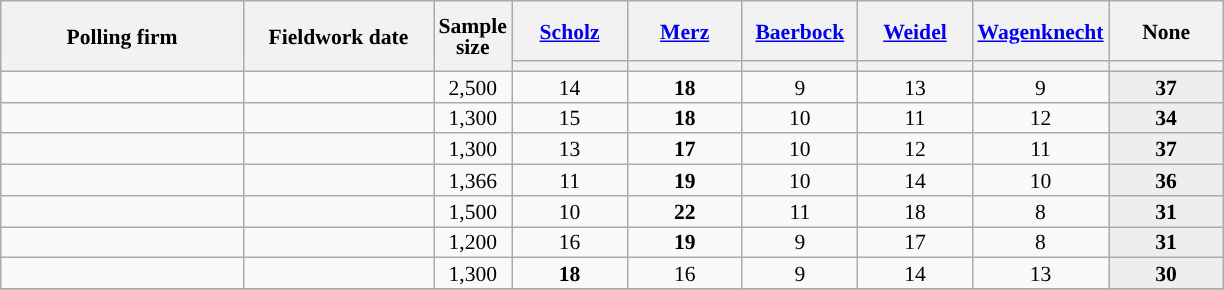<table class="wikitable sortable mw-datatable" style="text-align:center;font-size:90%;line-height:14px;">
<tr style="height:40px;">
<th style="width:155px;" rowspan="2">Polling firm</th>
<th style="width:120px;" rowspan="2">Fieldwork date</th>
<th style="width: 35px;" rowspan="2">Sample<br>size</th>
<th class="unsortable" style="width:70px;"><a href='#'>Scholz</a><br></th>
<th class="unsortable" style="width:70px;"><a href='#'>Merz</a><br></th>
<th class="unsortable" style="width:70px;"><a href='#'>Baerbock</a><br></th>
<th class="unsortable" style="width:70px;"><a href='#'>Weidel</a><br></th>
<th class="unsortable" style="width:70px;"><a href='#'>Wagenknecht</a><br></th>
<th class="unsortable" style="width:70px;">None</th>
</tr>
<tr>
<th style="background:"></th>
<th style="background:"></th>
<th style="background:"></th>
<th style="background:"></th>
<th style="background:"></th>
<th style="background:"></th>
</tr>
<tr>
<td></td>
<td></td>
<td>2,500</td>
<td>14</td>
<td><strong>18</strong></td>
<td>9</td>
<td>13</td>
<td>9</td>
<td style="background:#EEEEEE;"><strong>37</strong></td>
</tr>
<tr>
<td></td>
<td></td>
<td>1,300</td>
<td>15</td>
<td><strong>18</strong></td>
<td>10</td>
<td>11</td>
<td>12</td>
<td style="background:#EEEEEE;"><strong>34</strong></td>
</tr>
<tr>
<td></td>
<td></td>
<td>1,300</td>
<td>13</td>
<td><strong>17</strong></td>
<td>10</td>
<td>12</td>
<td>11</td>
<td style="background:#EEEEEE;"><strong>37</strong></td>
</tr>
<tr>
<td></td>
<td></td>
<td>1,366</td>
<td>11</td>
<td><strong>19</strong></td>
<td>10</td>
<td>14</td>
<td>10</td>
<td style="background:#EEEEEE;"><strong>36</strong></td>
</tr>
<tr>
<td></td>
<td></td>
<td>1,500</td>
<td>10</td>
<td><strong>22</strong></td>
<td>11</td>
<td>18</td>
<td>8</td>
<td style="background:#EEEEEE;"><strong>31</strong></td>
</tr>
<tr>
<td></td>
<td></td>
<td>1,200</td>
<td>16</td>
<td><strong>19</strong></td>
<td>9</td>
<td>17</td>
<td>8</td>
<td style="background:#EEEEEE;"><strong>31</strong></td>
</tr>
<tr>
<td></td>
<td></td>
<td>1,300</td>
<td><strong>18</strong></td>
<td>16</td>
<td>9</td>
<td>14</td>
<td>13</td>
<td style="background:#EEEEEE;"><strong>30</strong></td>
</tr>
<tr>
</tr>
</table>
